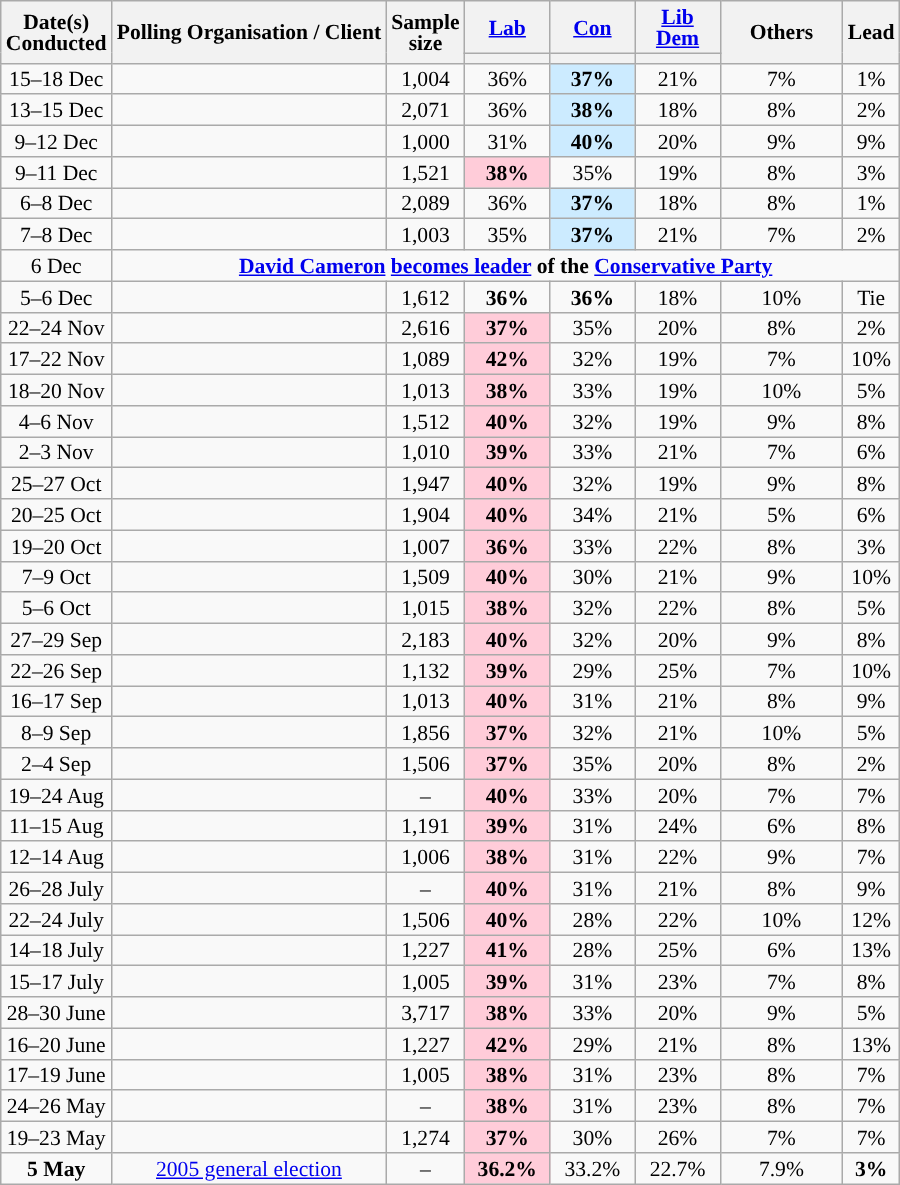<table class="wikitable sortable mw-datatable" style="text-align:center;font-size:90%;line-height:14px;">
<tr>
<th rowspan="2">Date(s)<br>Conducted</th>
<th rowspan="2">Polling Organisation / Client</th>
<th rowspan="2" data-sort-type="number">Sample<br>size</th>
<th class="unsortable" style="width:50px;"><a href='#'>Lab</a></th>
<th class="unsortable" style="width:50px;"><a href='#'>Con</a></th>
<th class="unsortable" style="width:50px;"><a href='#'>Lib Dem</a></th>
<th rowspan="2" class="unsortable" style="width:75px;">Others</th>
<th rowspan="2" data-sort-type="number">Lead</th>
</tr>
<tr>
<th data-sort-type="number" style="background:"></th>
<th data-sort-type="number" style="background:"></th>
<th data-sort-type="number" style="background:"></th>
</tr>
<tr>
<td>15–18 Dec</td>
<td></td>
<td>1,004</td>
<td>36%</td>
<td style="background:#CCEBFF;"><strong>37%</strong></td>
<td>21%</td>
<td>7%</td>
<td style="background:">1%</td>
</tr>
<tr>
<td>13–15 Dec</td>
<td></td>
<td>2,071</td>
<td>36%</td>
<td style="background:#CCEBFF;"><strong>38%</strong></td>
<td>18%</td>
<td>8%</td>
<td style="background:">2%</td>
</tr>
<tr>
<td>9–12 Dec</td>
<td></td>
<td>1,000</td>
<td>31%</td>
<td style="background:#CCEBFF;"><strong>40%</strong></td>
<td>20%</td>
<td>9%</td>
<td style="background:">9%</td>
</tr>
<tr>
<td>9–11 Dec</td>
<td></td>
<td>1,521</td>
<td style="background:#FFCCD9;"><strong>38%</strong></td>
<td>35%</td>
<td>19%</td>
<td>8%</td>
<td style="background:">3%</td>
</tr>
<tr>
<td>6–8 Dec</td>
<td></td>
<td>2,089</td>
<td>36%</td>
<td style="background:#CCEBFF;"><strong>37%</strong></td>
<td>18%</td>
<td>8%</td>
<td style="background:">1%</td>
</tr>
<tr>
<td>7–8 Dec</td>
<td></td>
<td>1,003</td>
<td>35%</td>
<td style="background:#CCEBFF;"><strong>37%</strong></td>
<td>21%</td>
<td>7%</td>
<td style="background:">2%</td>
</tr>
<tr>
<td>6 Dec</td>
<td colspan="7"><strong><a href='#'>David Cameron</a> <a href='#'>becomes leader</a> of the <a href='#'>Conservative Party</a></strong></td>
</tr>
<tr>
<td>5–6 Dec</td>
<td></td>
<td>1,612</td>
<td><strong>36%</strong></td>
<td><strong>36%</strong></td>
<td>18%</td>
<td>10%</td>
<td>Tie</td>
</tr>
<tr>
<td>22–24 Nov</td>
<td></td>
<td>2,616</td>
<td style="background:#FFCCD9;"><strong>37%</strong></td>
<td>35%</td>
<td>20%</td>
<td>8%</td>
<td style="background:">2%</td>
</tr>
<tr>
<td>17–22 Nov</td>
<td></td>
<td>1,089</td>
<td style="background:#FFCCD9;"><strong>42%</strong></td>
<td>32%</td>
<td>19%</td>
<td>7%</td>
<td style="background:">10%</td>
</tr>
<tr>
<td>18–20 Nov</td>
<td></td>
<td>1,013</td>
<td style="background:#FFCCD9;"><strong>38%</strong></td>
<td>33%</td>
<td>19%</td>
<td>10%</td>
<td style="background:">5%</td>
</tr>
<tr>
<td>4–6 Nov</td>
<td></td>
<td>1,512</td>
<td style="background:#FFCCD9;"><strong>40%</strong></td>
<td>32%</td>
<td>19%</td>
<td>9%</td>
<td style="background:">8%</td>
</tr>
<tr>
<td>2–3 Nov</td>
<td></td>
<td>1,010</td>
<td style="background:#FFCCD9;"><strong>39%</strong></td>
<td>33%</td>
<td>21%</td>
<td>7%</td>
<td style="background:">6%</td>
</tr>
<tr>
<td>25–27 Oct</td>
<td></td>
<td>1,947</td>
<td style="background:#FFCCD9;"><strong>40%</strong></td>
<td>32%</td>
<td>19%</td>
<td>9%</td>
<td style="background:">8%</td>
</tr>
<tr>
<td>20–25 Oct</td>
<td></td>
<td>1,904</td>
<td style="background:#FFCCD9;"><strong>40%</strong></td>
<td>34%</td>
<td>21%</td>
<td>5%</td>
<td style="background:">6%</td>
</tr>
<tr>
<td>19–20 Oct</td>
<td></td>
<td>1,007</td>
<td style="background:#FFCCD9;"><strong>36%</strong></td>
<td>33%</td>
<td>22%</td>
<td>8%</td>
<td style="background:">3%</td>
</tr>
<tr>
<td>7–9 Oct</td>
<td></td>
<td>1,509</td>
<td style="background:#FFCCD9;"><strong>40%</strong></td>
<td>30%</td>
<td>21%</td>
<td>9%</td>
<td style="background:">10%</td>
</tr>
<tr>
<td>5–6 Oct</td>
<td></td>
<td>1,015</td>
<td style="background:#FFCCD9;"><strong>38%</strong></td>
<td>32%</td>
<td>22%</td>
<td>8%</td>
<td style="background:">5%</td>
</tr>
<tr>
<td>27–29 Sep</td>
<td></td>
<td>2,183</td>
<td style="background:#FFCCD9;"><strong>40%</strong></td>
<td>32%</td>
<td>20%</td>
<td>9%</td>
<td style="background:">8%</td>
</tr>
<tr>
<td>22–26 Sep</td>
<td></td>
<td>1,132</td>
<td style="background:#FFCCD9;"><strong>39%</strong></td>
<td>29%</td>
<td>25%</td>
<td>7%</td>
<td style="background:">10%</td>
</tr>
<tr>
<td>16–17 Sep</td>
<td></td>
<td>1,013</td>
<td style="background:#FFCCD9;"><strong>40%</strong></td>
<td>31%</td>
<td>21%</td>
<td>8%</td>
<td style="background:">9%</td>
</tr>
<tr>
<td>8–9 Sep</td>
<td></td>
<td>1,856</td>
<td style="background:#FFCCD9;"><strong>37%</strong></td>
<td>32%</td>
<td>21%</td>
<td>10%</td>
<td style="background:">5%</td>
</tr>
<tr>
<td>2–4 Sep</td>
<td></td>
<td>1,506</td>
<td style="background:#FFCCD9;"><strong>37%</strong></td>
<td>35%</td>
<td>20%</td>
<td>8%</td>
<td style="background:">2%</td>
</tr>
<tr>
<td>19–24 Aug</td>
<td></td>
<td>–</td>
<td style="background:#FFCCD9;"><strong>40%</strong></td>
<td>33%</td>
<td>20%</td>
<td>7%</td>
<td style="background:">7%</td>
</tr>
<tr>
<td>11–15 Aug</td>
<td></td>
<td>1,191</td>
<td style="background:#FFCCD9;"><strong>39%</strong></td>
<td>31%</td>
<td>24%</td>
<td>6%</td>
<td style="background:">8%</td>
</tr>
<tr>
<td>12–14 Aug</td>
<td></td>
<td>1,006</td>
<td style="background:#FFCCD9;"><strong>38%</strong></td>
<td>31%</td>
<td>22%</td>
<td>9%</td>
<td style="background:">7%</td>
</tr>
<tr>
<td>26–28 July</td>
<td></td>
<td>–</td>
<td style="background:#FFCCD9;"><strong>40%</strong></td>
<td>31%</td>
<td>21%</td>
<td>8%</td>
<td style="background:">9%</td>
</tr>
<tr>
<td>22–24 July</td>
<td></td>
<td>1,506</td>
<td style="background:#FFCCD9;"><strong>40%</strong></td>
<td>28%</td>
<td>22%</td>
<td>10%</td>
<td style="background:">12%</td>
</tr>
<tr>
<td>14–18 July</td>
<td></td>
<td>1,227</td>
<td style="background:#FFCCD9;"><strong>41%</strong></td>
<td>28%</td>
<td>25%</td>
<td>6%</td>
<td style="background:">13%</td>
</tr>
<tr>
<td>15–17 July</td>
<td></td>
<td>1,005</td>
<td style="background:#FFCCD9;"><strong>39%</strong></td>
<td>31%</td>
<td>23%</td>
<td>7%</td>
<td style="background:">8%</td>
</tr>
<tr>
<td>28–30 June</td>
<td></td>
<td>3,717</td>
<td style="background:#FFCCD9;"><strong>38%</strong></td>
<td>33%</td>
<td>20%</td>
<td>9%</td>
<td style="background:">5%</td>
</tr>
<tr>
<td>16–20 June</td>
<td></td>
<td>1,227</td>
<td style="background:#FFCCD9;"><strong>42%</strong></td>
<td>29%</td>
<td>21%</td>
<td>8%</td>
<td style="background:">13%</td>
</tr>
<tr>
<td>17–19 June</td>
<td></td>
<td>1,005</td>
<td style="background:#FFCCD9;"><strong>38%</strong></td>
<td>31%</td>
<td>23%</td>
<td>8%</td>
<td style="background:">7%</td>
</tr>
<tr>
<td>24–26 May</td>
<td></td>
<td>–</td>
<td style="background:#FFCCD9;"><strong>38%</strong></td>
<td>31%</td>
<td>23%</td>
<td>8%</td>
<td style="background:">7%</td>
</tr>
<tr>
<td>19–23 May</td>
<td></td>
<td>1,274</td>
<td style="background:#FFCCD9;"><strong>37%</strong></td>
<td>30%</td>
<td>26%</td>
<td>7%</td>
<td style="background:">7%</td>
</tr>
<tr>
<td><strong>5 May</strong></td>
<td><a href='#'>2005 general election</a></td>
<td>–</td>
<td style="background:#FFCCD9;"><strong>36.2%</strong></td>
<td>33.2%</td>
<td>22.7%</td>
<td>7.9%</td>
<td style="background:"><strong>3%</strong></td>
</tr>
</table>
